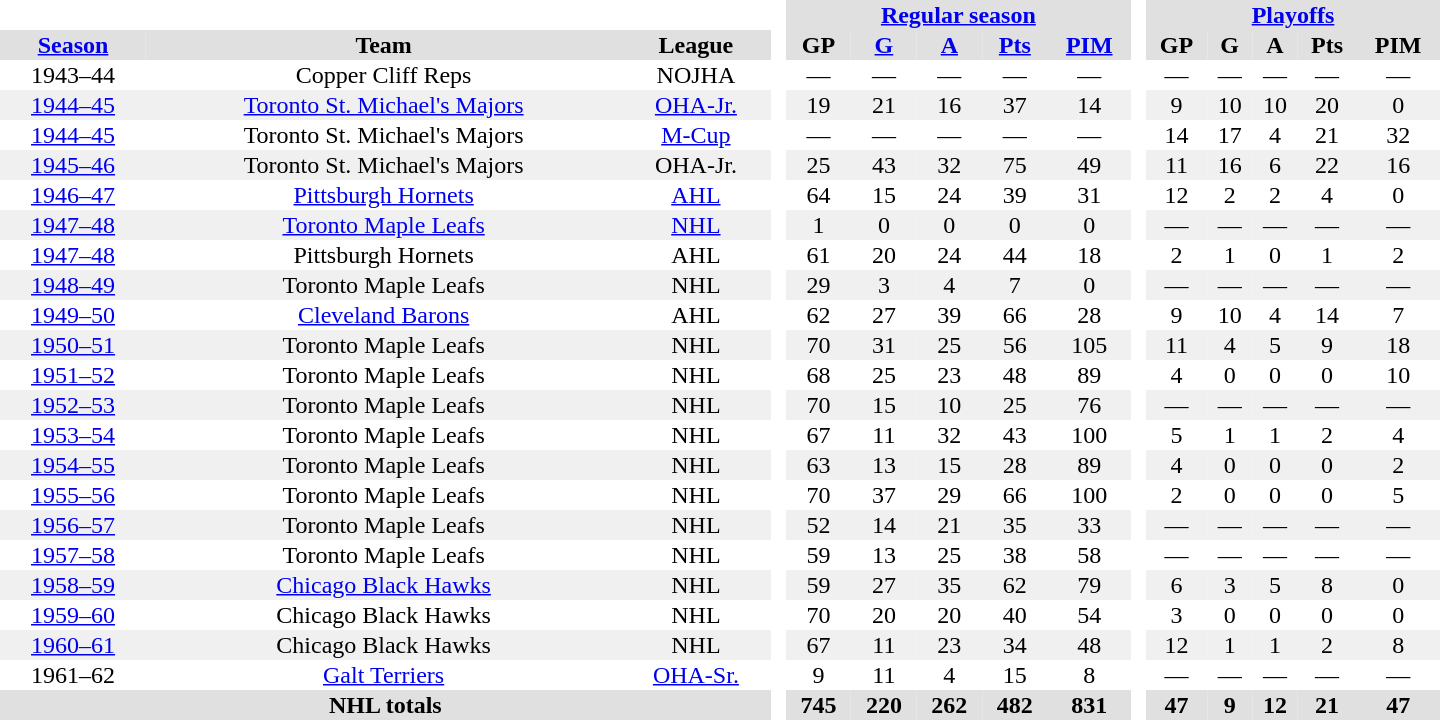<table border="0" cellpadding="1" cellspacing="0" style="text-align:center; width:60em">
<tr style="background:#e0e0e0;">
<th colspan="3" style="background:#fff;"> </th>
<th rowspan="99" style="background:#fff;"> </th>
<th colspan="5"><a href='#'>Regular season</a></th>
<th rowspan="99" style="background:#fff;"> </th>
<th colspan="5"><a href='#'>Playoffs</a></th>
</tr>
<tr style="background:#e0e0e0;">
<th><a href='#'>Season</a></th>
<th>Team</th>
<th>League</th>
<th>GP</th>
<th><a href='#'>G</a></th>
<th><a href='#'>A</a></th>
<th><a href='#'>Pts</a></th>
<th><a href='#'>PIM</a></th>
<th>GP</th>
<th>G</th>
<th>A</th>
<th>Pts</th>
<th>PIM</th>
</tr>
<tr>
<td>1943–44</td>
<td>Copper Cliff Reps</td>
<td>NOJHA</td>
<td>—</td>
<td>—</td>
<td>—</td>
<td>—</td>
<td>—</td>
<td>—</td>
<td>—</td>
<td>—</td>
<td>—</td>
<td>—</td>
</tr>
<tr style="background:#f0f0f0;">
<td><a href='#'>1944–45</a></td>
<td><a href='#'>Toronto St. Michael's Majors</a></td>
<td><a href='#'>OHA-Jr.</a></td>
<td>19</td>
<td>21</td>
<td>16</td>
<td>37</td>
<td>14</td>
<td>9</td>
<td>10</td>
<td>10</td>
<td>20</td>
<td>0</td>
</tr>
<tr>
<td><a href='#'>1944–45</a></td>
<td>Toronto St. Michael's Majors</td>
<td><a href='#'>M-Cup</a></td>
<td>—</td>
<td>—</td>
<td>—</td>
<td>—</td>
<td>—</td>
<td>14</td>
<td>17</td>
<td>4</td>
<td>21</td>
<td>32</td>
</tr>
<tr style="background:#f0f0f0;">
<td><a href='#'>1945–46</a></td>
<td>Toronto St. Michael's Majors</td>
<td>OHA-Jr.</td>
<td>25</td>
<td>43</td>
<td>32</td>
<td>75</td>
<td>49</td>
<td>11</td>
<td>16</td>
<td>6</td>
<td>22</td>
<td>16</td>
</tr>
<tr>
<td><a href='#'>1946–47</a></td>
<td><a href='#'>Pittsburgh Hornets</a></td>
<td><a href='#'>AHL</a></td>
<td>64</td>
<td>15</td>
<td>24</td>
<td>39</td>
<td>31</td>
<td>12</td>
<td>2</td>
<td>2</td>
<td>4</td>
<td>0</td>
</tr>
<tr style="background:#f0f0f0;">
<td><a href='#'>1947–48</a></td>
<td><a href='#'>Toronto Maple Leafs</a></td>
<td><a href='#'>NHL</a></td>
<td>1</td>
<td>0</td>
<td>0</td>
<td>0</td>
<td>0</td>
<td>—</td>
<td>—</td>
<td>—</td>
<td>—</td>
<td>—</td>
</tr>
<tr>
<td><a href='#'>1947–48</a></td>
<td>Pittsburgh Hornets</td>
<td>AHL</td>
<td>61</td>
<td>20</td>
<td>24</td>
<td>44</td>
<td>18</td>
<td>2</td>
<td>1</td>
<td>0</td>
<td>1</td>
<td>2</td>
</tr>
<tr style="background:#f0f0f0;">
<td><a href='#'>1948–49</a></td>
<td>Toronto Maple Leafs</td>
<td>NHL</td>
<td>29</td>
<td>3</td>
<td>4</td>
<td>7</td>
<td>0</td>
<td>—</td>
<td>—</td>
<td>—</td>
<td>—</td>
<td>—</td>
</tr>
<tr>
<td><a href='#'>1949–50</a></td>
<td><a href='#'>Cleveland Barons</a></td>
<td>AHL</td>
<td>62</td>
<td>27</td>
<td>39</td>
<td>66</td>
<td>28</td>
<td>9</td>
<td>10</td>
<td>4</td>
<td>14</td>
<td>7</td>
</tr>
<tr style="background:#f0f0f0;">
<td><a href='#'>1950–51</a></td>
<td>Toronto Maple Leafs</td>
<td>NHL</td>
<td>70</td>
<td>31</td>
<td>25</td>
<td>56</td>
<td>105</td>
<td>11</td>
<td>4</td>
<td>5</td>
<td>9</td>
<td>18</td>
</tr>
<tr>
<td><a href='#'>1951–52</a></td>
<td>Toronto Maple Leafs</td>
<td>NHL</td>
<td>68</td>
<td>25</td>
<td>23</td>
<td>48</td>
<td>89</td>
<td>4</td>
<td>0</td>
<td>0</td>
<td>0</td>
<td>10</td>
</tr>
<tr style="background:#f0f0f0;">
<td><a href='#'>1952–53</a></td>
<td>Toronto Maple Leafs</td>
<td>NHL</td>
<td>70</td>
<td>15</td>
<td>10</td>
<td>25</td>
<td>76</td>
<td>—</td>
<td>—</td>
<td>—</td>
<td>—</td>
<td>—</td>
</tr>
<tr>
<td><a href='#'>1953–54</a></td>
<td>Toronto Maple Leafs</td>
<td>NHL</td>
<td>67</td>
<td>11</td>
<td>32</td>
<td>43</td>
<td>100</td>
<td>5</td>
<td>1</td>
<td>1</td>
<td>2</td>
<td>4</td>
</tr>
<tr style="background:#f0f0f0;">
<td><a href='#'>1954–55</a></td>
<td>Toronto Maple Leafs</td>
<td>NHL</td>
<td>63</td>
<td>13</td>
<td>15</td>
<td>28</td>
<td>89</td>
<td>4</td>
<td>0</td>
<td>0</td>
<td>0</td>
<td>2</td>
</tr>
<tr>
<td><a href='#'>1955–56</a></td>
<td>Toronto Maple Leafs</td>
<td>NHL</td>
<td>70</td>
<td>37</td>
<td>29</td>
<td>66</td>
<td>100</td>
<td>2</td>
<td>0</td>
<td>0</td>
<td>0</td>
<td>5</td>
</tr>
<tr style="background:#f0f0f0;">
<td><a href='#'>1956–57</a></td>
<td>Toronto Maple Leafs</td>
<td>NHL</td>
<td>52</td>
<td>14</td>
<td>21</td>
<td>35</td>
<td>33</td>
<td>—</td>
<td>—</td>
<td>—</td>
<td>—</td>
<td>—</td>
</tr>
<tr>
<td><a href='#'>1957–58</a></td>
<td>Toronto Maple Leafs</td>
<td>NHL</td>
<td>59</td>
<td>13</td>
<td>25</td>
<td>38</td>
<td>58</td>
<td>—</td>
<td>—</td>
<td>—</td>
<td>—</td>
<td>—</td>
</tr>
<tr style="background:#f0f0f0;">
<td><a href='#'>1958–59</a></td>
<td><a href='#'>Chicago Black Hawks</a></td>
<td>NHL</td>
<td>59</td>
<td>27</td>
<td>35</td>
<td>62</td>
<td>79</td>
<td>6</td>
<td>3</td>
<td>5</td>
<td>8</td>
<td>0</td>
</tr>
<tr>
<td><a href='#'>1959–60</a></td>
<td>Chicago Black Hawks</td>
<td>NHL</td>
<td>70</td>
<td>20</td>
<td>20</td>
<td>40</td>
<td>54</td>
<td>3</td>
<td>0</td>
<td>0</td>
<td>0</td>
<td>0</td>
</tr>
<tr style="background:#f0f0f0;">
<td><a href='#'>1960–61</a></td>
<td>Chicago Black Hawks</td>
<td>NHL</td>
<td>67</td>
<td>11</td>
<td>23</td>
<td>34</td>
<td>48</td>
<td>12</td>
<td>1</td>
<td>1</td>
<td>2</td>
<td>8</td>
</tr>
<tr>
<td>1961–62</td>
<td><a href='#'>Galt Terriers</a></td>
<td><a href='#'>OHA-Sr.</a></td>
<td>9</td>
<td>11</td>
<td>4</td>
<td>15</td>
<td>8</td>
<td>—</td>
<td>—</td>
<td>—</td>
<td>—</td>
<td>—</td>
</tr>
<tr style="background:#e0e0e0;">
<th colspan="3">NHL totals</th>
<th>745</th>
<th>220</th>
<th>262</th>
<th>482</th>
<th>831</th>
<th>47</th>
<th>9</th>
<th>12</th>
<th>21</th>
<th>47</th>
</tr>
</table>
